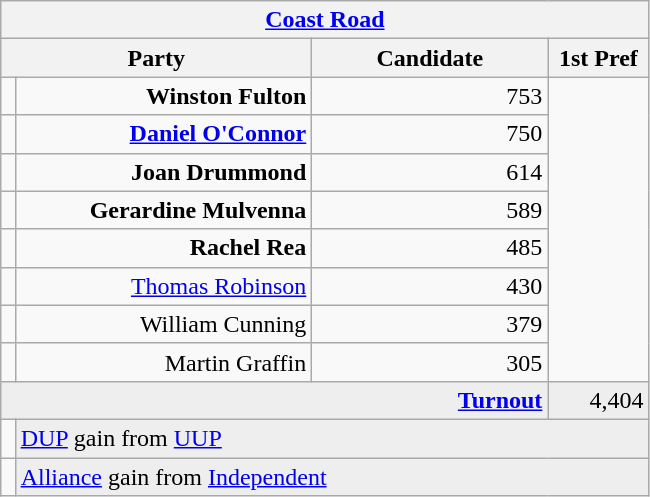<table class="wikitable">
<tr>
<th colspan="4" align="center"><a href='#'>Coast Road</a></th>
</tr>
<tr>
<th colspan="2" align="center" width=200>Party</th>
<th width=150>Candidate</th>
<th width=60>1st Pref</th>
</tr>
<tr>
<td></td>
<td align="right"><strong>Winston Fulton</strong></td>
<td align="right">753</td>
</tr>
<tr>
<td></td>
<td align="right"><strong><a href='#'>Daniel O'Connor</a></strong></td>
<td align="right">750</td>
</tr>
<tr>
<td></td>
<td align="right"><strong>Joan Drummond</strong></td>
<td align="right">614</td>
</tr>
<tr>
<td></td>
<td align="right"><strong>Gerardine Mulvenna</strong></td>
<td align="right">589</td>
</tr>
<tr>
<td></td>
<td align="right"><strong>Rachel Rea</strong></td>
<td align="right">485</td>
</tr>
<tr>
<td></td>
<td align="right"><a href='#'>Thomas Robinson</a></td>
<td align="right">430</td>
</tr>
<tr>
<td></td>
<td align="right">William Cunning</td>
<td align="right">379</td>
</tr>
<tr>
<td></td>
<td align="right">Martin Graffin</td>
<td align="right">305</td>
</tr>
<tr bgcolor="EEEEEE">
<td colspan=3 align="right"><strong><a href='#'>Turnout</a></strong></td>
<td align="right">4,404</td>
</tr>
<tr>
<td bgcolor=></td>
<td colspan=3 bgcolor="EEEEEE"><a href='#'>DUP</a> gain from <a href='#'>UUP</a></td>
</tr>
<tr>
<td bgcolor=></td>
<td colspan=3 bgcolor="EEEEEE"><a href='#'>Alliance</a> gain from <a href='#'>Independent</a></td>
</tr>
</table>
